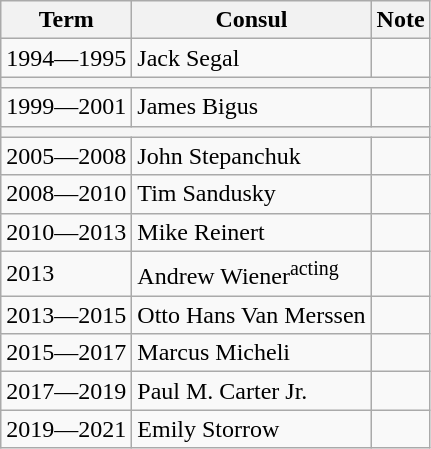<table class="wikitable">
<tr>
<th>Term</th>
<th>Consul</th>
<th>Note</th>
</tr>
<tr>
<td>1994—1995</td>
<td>Jack Segal</td>
<td></td>
</tr>
<tr>
<td colspan=4 style="background:WhiteSmoke"></td>
</tr>
<tr>
<td>1999—2001</td>
<td>James Bigus</td>
<td></td>
</tr>
<tr>
<td colspan=4 style="background:WhiteSmoke"></td>
</tr>
<tr>
<td>2005—2008</td>
<td>John Stepanchuk</td>
<td></td>
</tr>
<tr>
<td>2008—2010</td>
<td>Tim Sandusky</td>
<td></td>
</tr>
<tr>
<td>2010—2013</td>
<td>Mike Reinert</td>
<td></td>
</tr>
<tr>
<td>2013</td>
<td>Andrew Wiener<sup>acting</sup></td>
<td></td>
</tr>
<tr>
<td>2013—2015</td>
<td>Otto Hans Van Merssen</td>
<td></td>
</tr>
<tr>
<td>2015—2017</td>
<td>Marcus Micheli</td>
<td></td>
</tr>
<tr>
<td>2017—2019</td>
<td>Paul M. Carter Jr.</td>
<td></td>
</tr>
<tr>
<td>2019—2021</td>
<td>Emily Storrow</td>
<td></td>
</tr>
</table>
